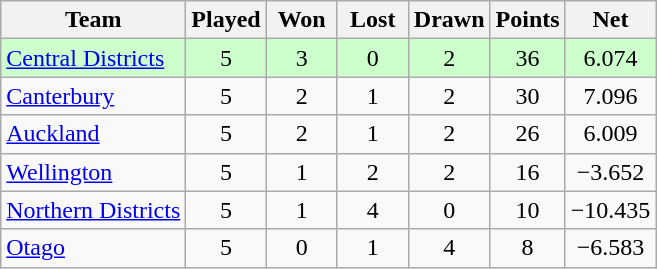<table class="wikitable" style="text-align:center;">
<tr>
<th>Team</th>
<th style="width:40px;">Played</th>
<th style="width:40px;">Won</th>
<th style="width:40px;">Lost</th>
<th style="width:40px;">Drawn</th>
<th style="width:40px;">Points</th>
<th style="width:40px;">Net </th>
</tr>
<tr style="background:#cfc">
<td style="text-align:left;"><a href='#'>Central Districts</a></td>
<td>5</td>
<td>3</td>
<td>0</td>
<td>2</td>
<td>36</td>
<td>6.074</td>
</tr>
<tr>
<td style="text-align:left;"><a href='#'>Canterbury</a></td>
<td>5</td>
<td>2</td>
<td>1</td>
<td>2</td>
<td>30</td>
<td>7.096</td>
</tr>
<tr>
<td style="text-align:left;"><a href='#'>Auckland</a></td>
<td>5</td>
<td>2</td>
<td>1</td>
<td>2</td>
<td>26</td>
<td>6.009</td>
</tr>
<tr>
<td style="text-align:left;"><a href='#'>Wellington</a></td>
<td>5</td>
<td>1</td>
<td>2</td>
<td>2</td>
<td>16</td>
<td>−3.652</td>
</tr>
<tr>
<td style="text-align:left;"><a href='#'>Northern Districts</a></td>
<td>5</td>
<td>1</td>
<td>4</td>
<td>0</td>
<td>10</td>
<td>−10.435</td>
</tr>
<tr>
<td style="text-align:left;"><a href='#'>Otago</a></td>
<td>5</td>
<td>0</td>
<td>1</td>
<td>4</td>
<td>8</td>
<td>−6.583</td>
</tr>
</table>
